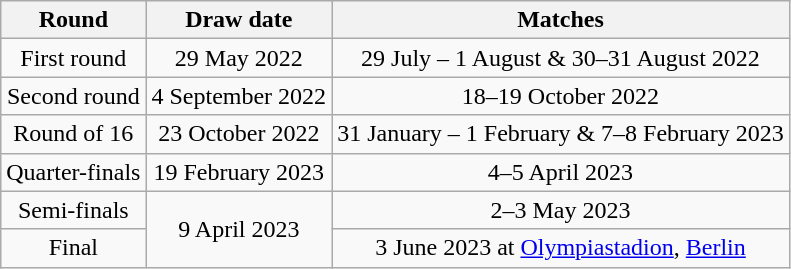<table class="wikitable" style="text-align:center">
<tr>
<th>Round</th>
<th>Draw date</th>
<th>Matches</th>
</tr>
<tr>
<td>First round</td>
<td>29 May 2022</td>
<td>29 July – 1 August & 30–31 August 2022</td>
</tr>
<tr>
<td>Second round</td>
<td>4 September 2022</td>
<td>18–19 October 2022</td>
</tr>
<tr>
<td>Round of 16</td>
<td>23 October 2022</td>
<td>31 January – 1 February & 7–8 February 2023</td>
</tr>
<tr>
<td>Quarter-finals</td>
<td>19 February 2023</td>
<td>4–5 April 2023</td>
</tr>
<tr>
<td>Semi-finals</td>
<td rowspan="2">9 April 2023</td>
<td>2–3 May 2023</td>
</tr>
<tr>
<td>Final</td>
<td>3 June 2023 at <a href='#'>Olympiastadion</a>, <a href='#'>Berlin</a></td>
</tr>
</table>
